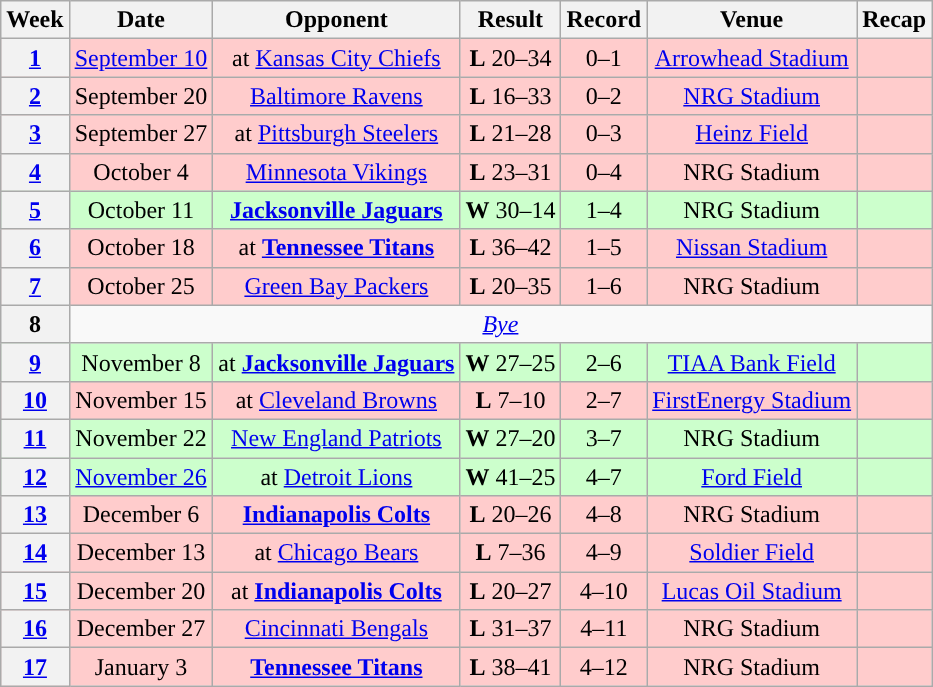<table class="wikitable" style="text-align:center">
<tr>
<th>Week</th>
<th>Date</th>
<th>Opponent</th>
<th>Result</th>
<th>Record</th>
<th>Venue</th>
<th>Recap</th>
</tr>
<tr style="background:#fcc">
<th><a href='#'>1</a></th>
<td><a href='#'>September 10</a></td>
<td>at <a href='#'>Kansas City Chiefs</a></td>
<td><strong>L</strong> 20–34</td>
<td>0–1</td>
<td><a href='#'>Arrowhead Stadium</a></td>
<td></td>
</tr>
<tr style="background:#fcc">
<th><a href='#'>2</a></th>
<td>September 20</td>
<td><a href='#'>Baltimore Ravens</a></td>
<td><strong>L</strong> 16–33</td>
<td>0–2</td>
<td><a href='#'>NRG Stadium</a></td>
<td></td>
</tr>
<tr style="background:#fcc">
<th><a href='#'>3</a></th>
<td>September 27</td>
<td>at <a href='#'>Pittsburgh Steelers</a></td>
<td><strong>L</strong> 21–28</td>
<td>0–3</td>
<td><a href='#'>Heinz Field</a></td>
<td></td>
</tr>
<tr style="background:#fcc">
<th><a href='#'>4</a></th>
<td>October 4</td>
<td><a href='#'>Minnesota Vikings</a></td>
<td><strong>L</strong> 23–31</td>
<td>0–4</td>
<td>NRG Stadium</td>
<td></td>
</tr>
<tr style="background:#cfc">
<th><a href='#'>5</a></th>
<td>October 11</td>
<td><strong><a href='#'>Jacksonville Jaguars</a></strong></td>
<td><strong>W</strong> 30–14</td>
<td>1–4</td>
<td>NRG Stadium</td>
<td></td>
</tr>
<tr style="background:#fcc">
<th><a href='#'>6</a></th>
<td>October 18</td>
<td>at <strong><a href='#'>Tennessee Titans</a></strong></td>
<td><strong>L</strong> 36–42 </td>
<td>1–5</td>
<td><a href='#'>Nissan Stadium</a></td>
<td></td>
</tr>
<tr style="background:#fcc">
<th><a href='#'>7</a></th>
<td>October 25</td>
<td><a href='#'>Green Bay Packers</a></td>
<td><strong>L</strong> 20–35</td>
<td>1–6</td>
<td>NRG Stadium</td>
<td></td>
</tr>
<tr>
<th>8</th>
<td colspan="6"><em><a href='#'>Bye</a></em></td>
</tr>
<tr style="background:#cfc">
<th><a href='#'>9</a></th>
<td>November 8</td>
<td>at <strong><a href='#'>Jacksonville Jaguars</a></strong></td>
<td><strong>W</strong> 27–25</td>
<td>2–6</td>
<td><a href='#'>TIAA Bank Field</a></td>
<td></td>
</tr>
<tr style="background:#fcc">
<th><a href='#'>10</a></th>
<td>November 15</td>
<td>at <a href='#'>Cleveland Browns</a></td>
<td><strong>L</strong> 7–10</td>
<td>2–7</td>
<td><a href='#'>FirstEnergy Stadium</a></td>
<td></td>
</tr>
<tr style="background:#cfc">
<th><a href='#'>11</a></th>
<td>November 22</td>
<td><a href='#'>New England Patriots</a></td>
<td><strong>W</strong> 27–20</td>
<td>3–7</td>
<td>NRG Stadium</td>
<td></td>
</tr>
<tr style="background:#cfc">
<th><a href='#'>12</a></th>
<td><a href='#'>November 26</a></td>
<td>at <a href='#'>Detroit Lions</a></td>
<td><strong>W</strong> 41–25</td>
<td>4–7</td>
<td><a href='#'>Ford Field</a></td>
<td></td>
</tr>
<tr style="background:#fcc">
<th><a href='#'>13</a></th>
<td>December 6</td>
<td><strong><a href='#'>Indianapolis Colts</a></strong></td>
<td><strong>L</strong> 20–26</td>
<td>4–8</td>
<td>NRG Stadium</td>
<td></td>
</tr>
<tr style="background:#fcc">
<th><a href='#'>14</a></th>
<td>December 13</td>
<td>at <a href='#'>Chicago Bears</a></td>
<td><strong>L</strong> 7–36</td>
<td>4–9</td>
<td><a href='#'>Soldier Field</a></td>
<td></td>
</tr>
<tr style="background:#fcc">
<th><a href='#'>15</a></th>
<td>December 20</td>
<td>at <strong><a href='#'>Indianapolis Colts</a></strong></td>
<td><strong>L</strong> 20–27</td>
<td>4–10</td>
<td><a href='#'>Lucas Oil Stadium</a></td>
<td></td>
</tr>
<tr style="background:#fcc">
<th><a href='#'>16</a></th>
<td>December 27</td>
<td><a href='#'>Cincinnati Bengals</a></td>
<td><strong>L</strong> 31–37</td>
<td>4–11</td>
<td>NRG Stadium</td>
<td></td>
</tr>
<tr style="background:#fcc">
<th><a href='#'>17</a></th>
<td>January 3</td>
<td><strong><a href='#'>Tennessee Titans</a></strong></td>
<td><strong>L</strong> 38–41</td>
<td>4–12</td>
<td>NRG Stadium</td>
<td></td>
</tr>
</table>
